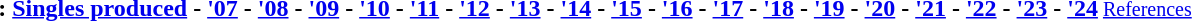<table id="toc" class="toc" summary="Contents" style="margin:auto;">
<tr>
<th>:</th>
<td><strong><a href='#'>Singles produced</a> - <a href='#'>'07</a> - <a href='#'>'08</a> - <a href='#'>'09</a> - <a href='#'>'10</a> - <a href='#'>'11</a> - <a href='#'>'12</a> - <a href='#'>'13</a> - <a href='#'>'14</a> - <a href='#'>'15</a> - <a href='#'>'16</a> - <a href='#'>'17</a> - <a href='#'>'18</a> - <a href='#'>'19</a> - <a href='#'>'20</a> - <a href='#'>'21</a> - <a href='#'>'22</a> - <a href='#'>'23</a> - <a href='#'>'24</a></strong><small> <a href='#'>References</a></small><br></td>
</tr>
</table>
